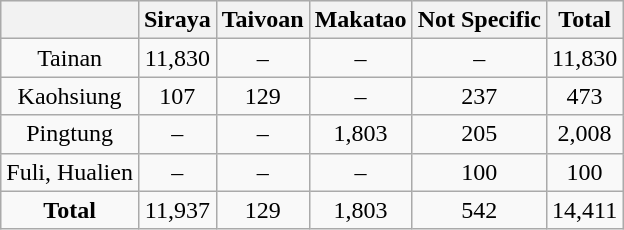<table class="wikitable" style="text-align:center">
<tr style="background:#ececec; vertical-align:top;">
<th></th>
<th>Siraya</th>
<th>Taivoan</th>
<th>Makatao</th>
<th>Not Specific</th>
<th>Total</th>
</tr>
<tr>
<td>Tainan</td>
<td>11,830</td>
<td>–</td>
<td>–</td>
<td>–</td>
<td>11,830</td>
</tr>
<tr>
<td>Kaohsiung</td>
<td>107</td>
<td>129</td>
<td>–</td>
<td>237</td>
<td>473</td>
</tr>
<tr>
<td>Pingtung</td>
<td>–</td>
<td>–</td>
<td>1,803</td>
<td>205</td>
<td>2,008</td>
</tr>
<tr>
<td>Fuli, Hualien</td>
<td>–</td>
<td>–</td>
<td>–</td>
<td>100</td>
<td>100</td>
</tr>
<tr>
<td><strong>Total</strong></td>
<td>11,937</td>
<td>129</td>
<td>1,803</td>
<td>542</td>
<td>14,411</td>
</tr>
</table>
